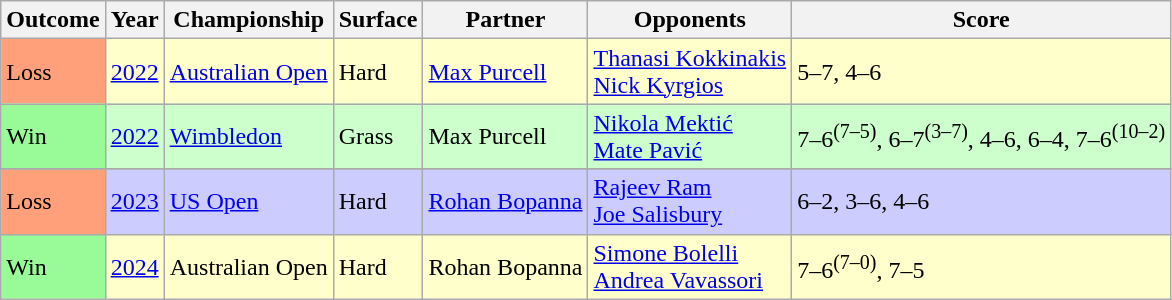<table class="sortable wikitable">
<tr>
<th>Outcome</th>
<th>Year</th>
<th>Championship</th>
<th>Surface</th>
<th>Partner</th>
<th>Opponents</th>
<th class=unsortable>Score</th>
</tr>
<tr style="background:#ffc;">
<td bgcolor=#ffa07a>Loss</td>
<td><a href='#'>2022</a></td>
<td><a href='#'>Australian Open</a></td>
<td>Hard</td>
<td> <a href='#'>Max Purcell</a></td>
<td> <a href='#'>Thanasi Kokkinakis</a> <br> <a href='#'>Nick Kyrgios</a></td>
<td>5–7, 4–6</td>
</tr>
<tr style=background:#cfc>
<td bgcolor=98FB98>Win</td>
<td><a href='#'>2022</a></td>
<td><a href='#'>Wimbledon</a></td>
<td>Grass</td>
<td> Max Purcell</td>
<td> <a href='#'>Nikola Mektić</a><br> <a href='#'>Mate Pavić</a></td>
<td>7–6<sup>(7–5)</sup>, 6–7<sup>(3–7)</sup>, 4–6, 6–4, 7–6<sup>(10–2)</sup></td>
</tr>
<tr>
</tr>
<tr style="background:#ccf;">
<td style=background:#ffa07a>Loss</td>
<td><a href='#'>2023</a></td>
<td><a href='#'>US Open</a></td>
<td>Hard</td>
<td> <a href='#'>Rohan Bopanna</a></td>
<td> <a href='#'>Rajeev Ram</a><br> <a href='#'>Joe Salisbury</a></td>
<td>6–2, 3–6, 4–6</td>
</tr>
<tr style="background:#ffc;">
<td bgcolor=98FB98>Win</td>
<td><a href='#'>2024</a></td>
<td>Australian Open</td>
<td>Hard</td>
<td> Rohan Bopanna</td>
<td> <a href='#'>Simone Bolelli</a><br> <a href='#'>Andrea Vavassori</a></td>
<td>7–6<sup>(7–0)</sup>, 7–5</td>
</tr>
</table>
